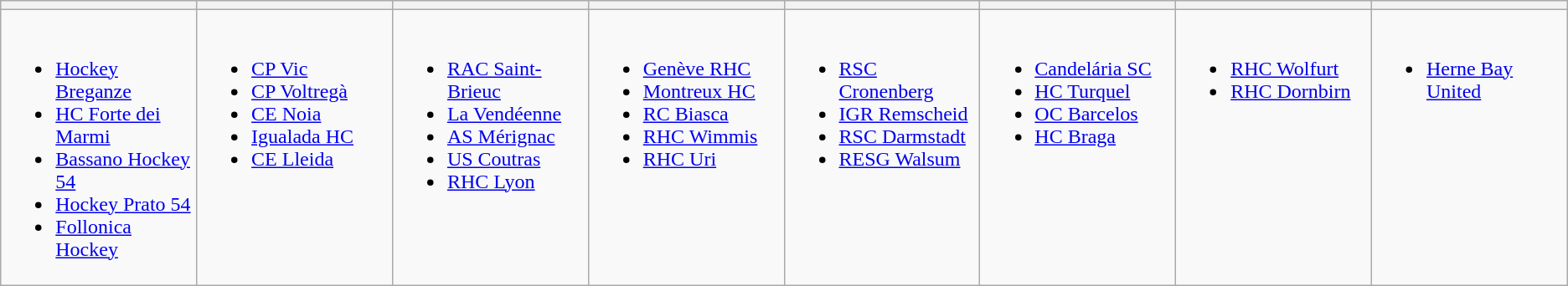<table class="wikitable">
<tr>
<th width=12.5%></th>
<th width=12.5%></th>
<th width=12.5%></th>
<th width=12.5%></th>
<th width=12.5%></th>
<th width=12.5%></th>
<th width=12.5%></th>
<th width=12.5%></th>
</tr>
<tr>
<td valign=top><br><ul><li><a href='#'>Hockey Breganze</a></li><li><a href='#'>HC Forte dei Marmi</a></li><li><a href='#'>Bassano Hockey 54</a></li><li><a href='#'>Hockey Prato 54</a></li><li><a href='#'>Follonica Hockey</a></li></ul></td>
<td valign=top><br><ul><li><a href='#'>CP Vic</a></li><li><a href='#'>CP Voltregà</a></li><li><a href='#'>CE Noia</a></li><li><a href='#'>Igualada HC</a></li><li><a href='#'>CE Lleida</a></li></ul></td>
<td valign=top><br><ul><li><a href='#'>RAC Saint-Brieuc</a></li><li><a href='#'>La Vendéenne</a></li><li><a href='#'>AS Mérignac</a></li><li><a href='#'>US Coutras</a></li><li><a href='#'>RHC Lyon</a></li></ul></td>
<td valign=top><br><ul><li><a href='#'>Genève RHC</a></li><li><a href='#'>Montreux HC</a></li><li><a href='#'>RC Biasca</a></li><li><a href='#'>RHC Wimmis</a></li><li><a href='#'>RHC Uri</a></li></ul></td>
<td valign=top><br><ul><li><a href='#'>RSC Cronenberg</a></li><li><a href='#'>IGR Remscheid</a></li><li><a href='#'>RSC Darmstadt</a></li><li><a href='#'>RESG Walsum</a></li></ul></td>
<td valign=top><br><ul><li><a href='#'>Candelária SC</a></li><li><a href='#'>HC Turquel</a></li><li><a href='#'>OC Barcelos</a></li><li><a href='#'>HC Braga</a></li></ul></td>
<td valign=top><br><ul><li><a href='#'>RHC Wolfurt</a></li><li><a href='#'>RHC Dornbirn</a></li></ul></td>
<td valign=top><br><ul><li><a href='#'>Herne Bay United</a></li></ul></td>
</tr>
</table>
